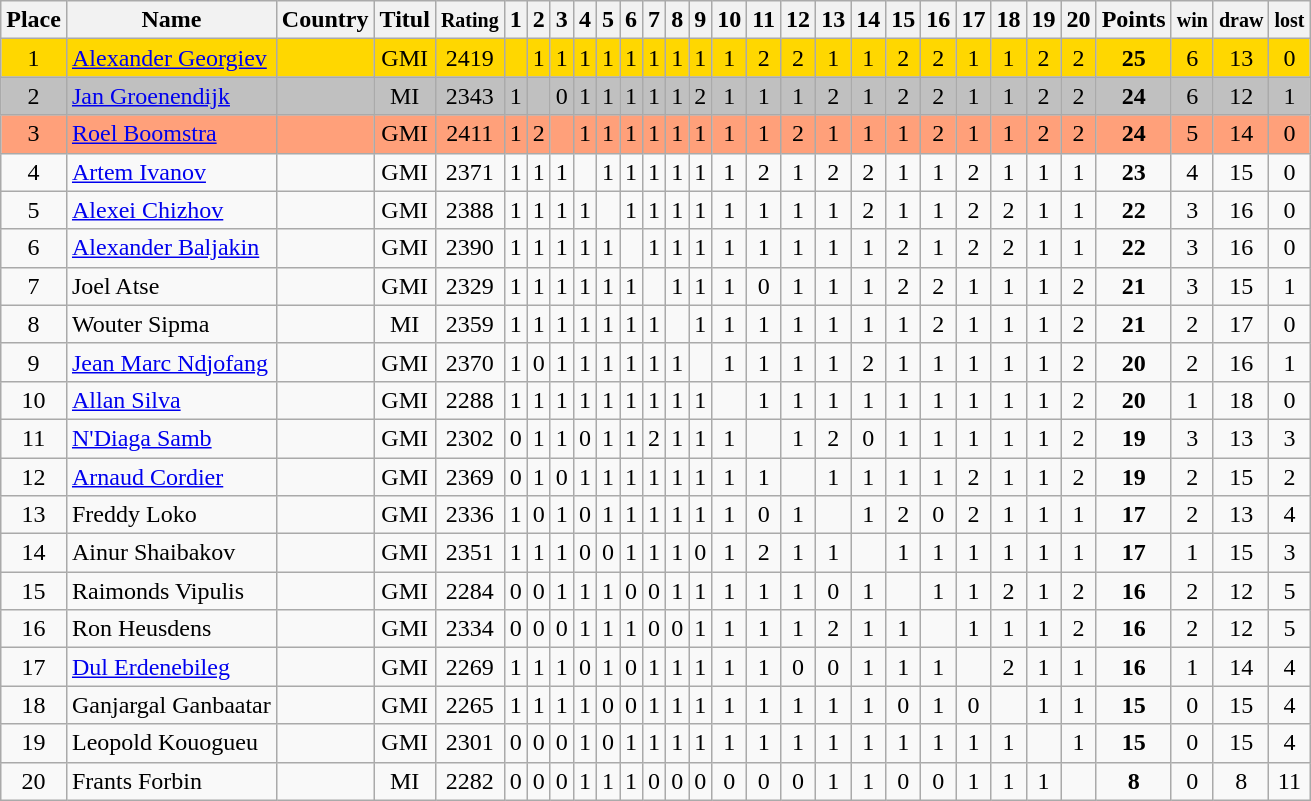<table class=wikitable style="text-align: center;">
<tr>
<th>Place</th>
<th>Name</th>
<th>Country</th>
<th>Titul</th>
<th><small>Rating</small></th>
<th>1</th>
<th>2</th>
<th>3</th>
<th>4</th>
<th>5</th>
<th>6</th>
<th>7</th>
<th>8</th>
<th>9</th>
<th>10</th>
<th>11</th>
<th>12</th>
<th>13</th>
<th>14</th>
<th>15</th>
<th>16</th>
<th>17</th>
<th>18</th>
<th>19</th>
<th>20</th>
<th>Points</th>
<th><small>win</small></th>
<th><small>draw</small></th>
<th><small>lost</small></th>
</tr>
<tr bgcolor="gold">
<td>1</td>
<td align="left"><a href='#'>Alexander Georgiev</a></td>
<td align="left"></td>
<td>GMI</td>
<td>2419</td>
<td></td>
<td>1</td>
<td>1</td>
<td>1</td>
<td>1</td>
<td>1</td>
<td>1</td>
<td>1</td>
<td>1</td>
<td>1</td>
<td>2</td>
<td>2</td>
<td>1</td>
<td>1</td>
<td>2</td>
<td>2</td>
<td>1</td>
<td>1</td>
<td>2</td>
<td>2</td>
<td><strong>25</strong></td>
<td>6</td>
<td>13</td>
<td>0</td>
</tr>
<tr bgcolor="silver">
<td>2</td>
<td align="left"><a href='#'>Jan Groenendijk</a></td>
<td align="left"></td>
<td>MI</td>
<td>2343</td>
<td>1</td>
<td></td>
<td>0</td>
<td>1</td>
<td>1</td>
<td>1</td>
<td>1</td>
<td>1</td>
<td>2</td>
<td>1</td>
<td>1</td>
<td>1</td>
<td>2</td>
<td>1</td>
<td>2</td>
<td>2</td>
<td>1</td>
<td>1</td>
<td>2</td>
<td>2</td>
<td><strong>24</strong></td>
<td>6</td>
<td>12</td>
<td>1</td>
</tr>
<tr bgcolor="lightsalmon">
<td>3</td>
<td align="left"><a href='#'>Roel Boomstra</a></td>
<td align="left"></td>
<td>GMI</td>
<td>2411</td>
<td>1</td>
<td>2</td>
<td></td>
<td>1</td>
<td>1</td>
<td>1</td>
<td>1</td>
<td>1</td>
<td>1</td>
<td>1</td>
<td>1</td>
<td>2</td>
<td>1</td>
<td>1</td>
<td>1</td>
<td>2</td>
<td>1</td>
<td>1</td>
<td>2</td>
<td>2</td>
<td><strong>24</strong></td>
<td>5</td>
<td>14</td>
<td>0</td>
</tr>
<tr>
<td>4</td>
<td align="left"><a href='#'>Artem Ivanov</a></td>
<td align="left"></td>
<td>GMI</td>
<td>2371</td>
<td>1</td>
<td>1</td>
<td>1</td>
<td></td>
<td>1</td>
<td>1</td>
<td>1</td>
<td>1</td>
<td>1</td>
<td>1</td>
<td>2</td>
<td>1</td>
<td>2</td>
<td>2</td>
<td>1</td>
<td>1</td>
<td>2</td>
<td>1</td>
<td>1</td>
<td>1</td>
<td><strong>23</strong></td>
<td>4</td>
<td>15</td>
<td>0</td>
</tr>
<tr>
<td>5</td>
<td align="left"><a href='#'>Alexei Chizhov</a></td>
<td align="left"></td>
<td>GMI</td>
<td>2388</td>
<td>1</td>
<td>1</td>
<td>1</td>
<td>1</td>
<td></td>
<td>1</td>
<td>1</td>
<td>1</td>
<td>1</td>
<td>1</td>
<td>1</td>
<td>1</td>
<td>1</td>
<td>2</td>
<td>1</td>
<td>1</td>
<td>2</td>
<td>2</td>
<td>1</td>
<td>1</td>
<td><strong>22</strong></td>
<td>3</td>
<td>16</td>
<td>0</td>
</tr>
<tr>
<td>6</td>
<td align="left"><a href='#'>Alexander Baljakin</a></td>
<td align="left"></td>
<td>GMI</td>
<td>2390</td>
<td>1</td>
<td>1</td>
<td>1</td>
<td>1</td>
<td>1</td>
<td></td>
<td>1</td>
<td>1</td>
<td>1</td>
<td>1</td>
<td>1</td>
<td>1</td>
<td>1</td>
<td>1</td>
<td>2</td>
<td>1</td>
<td>2</td>
<td>2</td>
<td>1</td>
<td>1</td>
<td><strong>22</strong></td>
<td>3</td>
<td>16</td>
<td>0</td>
</tr>
<tr>
<td>7</td>
<td align="left">Joel Atse</td>
<td align="left"></td>
<td>GMI</td>
<td>2329</td>
<td>1</td>
<td>1</td>
<td>1</td>
<td>1</td>
<td>1</td>
<td>1</td>
<td></td>
<td>1</td>
<td>1</td>
<td>1</td>
<td>0</td>
<td>1</td>
<td>1</td>
<td>1</td>
<td>2</td>
<td>2</td>
<td>1</td>
<td>1</td>
<td>1</td>
<td>2</td>
<td><strong>21</strong></td>
<td>3</td>
<td>15</td>
<td>1</td>
</tr>
<tr>
<td>8</td>
<td align="left">Wouter Sipma</td>
<td align="left"></td>
<td>MI</td>
<td>2359</td>
<td>1</td>
<td>1</td>
<td>1</td>
<td>1</td>
<td>1</td>
<td>1</td>
<td>1</td>
<td></td>
<td>1</td>
<td>1</td>
<td>1</td>
<td>1</td>
<td>1</td>
<td>1</td>
<td>1</td>
<td>2</td>
<td>1</td>
<td>1</td>
<td>1</td>
<td>2</td>
<td><strong>21</strong></td>
<td>2</td>
<td>17</td>
<td>0</td>
</tr>
<tr>
<td>9</td>
<td align="left"><a href='#'>Jean Marc Ndjofang</a></td>
<td align="left"></td>
<td>GMI</td>
<td>2370</td>
<td>1</td>
<td>0</td>
<td>1</td>
<td>1</td>
<td>1</td>
<td>1</td>
<td>1</td>
<td>1</td>
<td></td>
<td>1</td>
<td>1</td>
<td>1</td>
<td>1</td>
<td>2</td>
<td>1</td>
<td>1</td>
<td>1</td>
<td>1</td>
<td>1</td>
<td>2</td>
<td><strong>20</strong></td>
<td>2</td>
<td>16</td>
<td>1</td>
</tr>
<tr>
<td>10</td>
<td align="left"><a href='#'>Allan Silva</a></td>
<td align="left"></td>
<td>GMI</td>
<td>2288</td>
<td>1</td>
<td>1</td>
<td>1</td>
<td>1</td>
<td>1</td>
<td>1</td>
<td>1</td>
<td>1</td>
<td>1</td>
<td></td>
<td>1</td>
<td>1</td>
<td>1</td>
<td>1</td>
<td>1</td>
<td>1</td>
<td>1</td>
<td>1</td>
<td>1</td>
<td>2</td>
<td><strong>20</strong></td>
<td>1</td>
<td>18</td>
<td>0</td>
</tr>
<tr>
<td>11</td>
<td align="left"><a href='#'>N'Diaga Samb</a></td>
<td align="left"></td>
<td>GMI</td>
<td>2302</td>
<td>0</td>
<td>1</td>
<td>1</td>
<td>0</td>
<td>1</td>
<td>1</td>
<td>2</td>
<td>1</td>
<td>1</td>
<td>1</td>
<td></td>
<td>1</td>
<td>2</td>
<td>0</td>
<td>1</td>
<td>1</td>
<td>1</td>
<td>1</td>
<td>1</td>
<td>2</td>
<td><strong>19</strong></td>
<td>3</td>
<td>13</td>
<td>3</td>
</tr>
<tr>
<td>12</td>
<td align="left"><a href='#'>Arnaud Cordier</a></td>
<td align="left"></td>
<td>GMI</td>
<td>2369</td>
<td>0</td>
<td>1</td>
<td>0</td>
<td>1</td>
<td>1</td>
<td>1</td>
<td>1</td>
<td>1</td>
<td>1</td>
<td>1</td>
<td>1</td>
<td></td>
<td>1</td>
<td>1</td>
<td>1</td>
<td>1</td>
<td>2</td>
<td>1</td>
<td>1</td>
<td>2</td>
<td><strong>19</strong></td>
<td>2</td>
<td>15</td>
<td>2</td>
</tr>
<tr>
<td>13</td>
<td align="left">Freddy Loko</td>
<td align="left"></td>
<td>GMI</td>
<td>2336</td>
<td>1</td>
<td>0</td>
<td>1</td>
<td>0</td>
<td>1</td>
<td>1</td>
<td>1</td>
<td>1</td>
<td>1</td>
<td>1</td>
<td>0</td>
<td>1</td>
<td></td>
<td>1</td>
<td>2</td>
<td>0</td>
<td>2</td>
<td>1</td>
<td>1</td>
<td>1</td>
<td><strong>17</strong></td>
<td>2</td>
<td>13</td>
<td>4</td>
</tr>
<tr>
<td>14</td>
<td align="left">Ainur Shaibakov</td>
<td align="left"></td>
<td>GMI</td>
<td>2351</td>
<td>1</td>
<td>1</td>
<td>1</td>
<td>0</td>
<td>0</td>
<td>1</td>
<td>1</td>
<td>1</td>
<td>0</td>
<td>1</td>
<td>2</td>
<td>1</td>
<td>1</td>
<td></td>
<td>1</td>
<td>1</td>
<td>1</td>
<td>1</td>
<td>1</td>
<td>1</td>
<td><strong>17</strong></td>
<td>1</td>
<td>15</td>
<td>3</td>
</tr>
<tr>
<td>15</td>
<td align="left">Raimonds Vipulis</td>
<td align="left"></td>
<td>GMI</td>
<td>2284</td>
<td>0</td>
<td>0</td>
<td>1</td>
<td>1</td>
<td>1</td>
<td>0</td>
<td>0</td>
<td>1</td>
<td>1</td>
<td>1</td>
<td>1</td>
<td>1</td>
<td>0</td>
<td>1</td>
<td></td>
<td>1</td>
<td>1</td>
<td>2</td>
<td>1</td>
<td>2</td>
<td><strong>16</strong></td>
<td>2</td>
<td>12</td>
<td>5</td>
</tr>
<tr>
<td>16</td>
<td align="left">Ron Heusdens</td>
<td align="left"></td>
<td>GMI</td>
<td>2334</td>
<td>0</td>
<td>0</td>
<td>0</td>
<td>1</td>
<td>1</td>
<td>1</td>
<td>0</td>
<td>0</td>
<td>1</td>
<td>1</td>
<td>1</td>
<td>1</td>
<td>2</td>
<td>1</td>
<td>1</td>
<td></td>
<td>1</td>
<td>1</td>
<td>1</td>
<td>2</td>
<td><strong>16</strong></td>
<td>2</td>
<td>12</td>
<td>5</td>
</tr>
<tr>
<td>17</td>
<td align="left"><a href='#'>Dul Erdenebileg</a></td>
<td align="left"></td>
<td>GMI</td>
<td>2269</td>
<td>1</td>
<td>1</td>
<td>1</td>
<td>0</td>
<td>1</td>
<td>0</td>
<td>1</td>
<td>1</td>
<td>1</td>
<td>1</td>
<td>1</td>
<td>0</td>
<td>0</td>
<td>1</td>
<td>1</td>
<td>1</td>
<td></td>
<td>2</td>
<td>1</td>
<td>1</td>
<td><strong>16</strong></td>
<td>1</td>
<td>14</td>
<td>4</td>
</tr>
<tr>
<td>18</td>
<td align="left">Ganjargal Ganbaatar</td>
<td align="left"></td>
<td>GMI</td>
<td>2265</td>
<td>1</td>
<td>1</td>
<td>1</td>
<td>1</td>
<td>0</td>
<td>0</td>
<td>1</td>
<td>1</td>
<td>1</td>
<td>1</td>
<td>1</td>
<td>1</td>
<td>1</td>
<td>1</td>
<td>0</td>
<td>1</td>
<td>0</td>
<td></td>
<td>1</td>
<td>1</td>
<td><strong>15</strong></td>
<td>0</td>
<td>15</td>
<td>4</td>
</tr>
<tr>
<td>19</td>
<td align="left">Leopold Kouogueu</td>
<td align="left"></td>
<td>GMI</td>
<td>2301</td>
<td>0</td>
<td>0</td>
<td>0</td>
<td>1</td>
<td>0</td>
<td>1</td>
<td>1</td>
<td>1</td>
<td>1</td>
<td>1</td>
<td>1</td>
<td>1</td>
<td>1</td>
<td>1</td>
<td>1</td>
<td>1</td>
<td>1</td>
<td>1</td>
<td></td>
<td>1</td>
<td><strong>15</strong></td>
<td>0</td>
<td>15</td>
<td>4</td>
</tr>
<tr>
<td>20</td>
<td align="left">Frants Forbin</td>
<td align="left"></td>
<td>MI</td>
<td>2282</td>
<td>0</td>
<td>0</td>
<td>0</td>
<td>1</td>
<td>1</td>
<td>1</td>
<td>0</td>
<td>0</td>
<td>0</td>
<td>0</td>
<td>0</td>
<td>0</td>
<td>1</td>
<td>1</td>
<td>0</td>
<td>0</td>
<td>1</td>
<td>1</td>
<td>1</td>
<td></td>
<td><strong>8</strong></td>
<td>0</td>
<td>8</td>
<td>11</td>
</tr>
</table>
